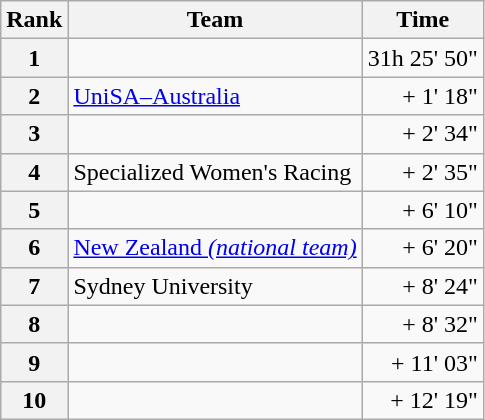<table class="wikitable" margin-bottom:0;">
<tr>
<th scope="col">Rank</th>
<th scope="col">Team</th>
<th scope="col">Time</th>
</tr>
<tr>
<th scope="row">1</th>
<td> </td>
<td align="right">31h 25' 50"</td>
</tr>
<tr>
<th scope="row">2</th>
<td> <a href='#'>UniSA–Australia</a></td>
<td align="right">+ 1' 18"</td>
</tr>
<tr>
<th scope="row">3</th>
<td> </td>
<td align="right">+ 2' 34"</td>
</tr>
<tr>
<th scope="row">4</th>
<td> Specialized Women's Racing</td>
<td align="right">+ 2' 35"</td>
</tr>
<tr>
<th scope="row">5</th>
<td> </td>
<td align="right">+ 6' 10"</td>
</tr>
<tr>
<th scope="row">6</th>
<td> <a href='#'>New Zealand <em>(national team)</em></a></td>
<td align="right">+ 6' 20"</td>
</tr>
<tr>
<th scope="row">7</th>
<td> Sydney University</td>
<td align="right">+ 8' 24"</td>
</tr>
<tr>
<th scope="row">8</th>
<td> </td>
<td align="right">+ 8' 32"</td>
</tr>
<tr>
<th scope="row">9</th>
<td> </td>
<td align="right">+ 11' 03"</td>
</tr>
<tr>
<th scope="row">10</th>
<td> </td>
<td align="right">+ 12' 19"</td>
</tr>
</table>
